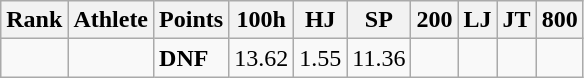<table class="wikitable sortable">
<tr>
<th>Rank</th>
<th>Athlete</th>
<th>Points</th>
<th>100h</th>
<th>HJ</th>
<th>SP</th>
<th>200</th>
<th>LJ</th>
<th>JT</th>
<th>800</th>
</tr>
<tr>
<td></td>
<td></td>
<td><strong>DNF</strong></td>
<td>13.62</td>
<td>1.55</td>
<td>11.36</td>
<td></td>
<td></td>
<td></td>
<td></td>
</tr>
</table>
